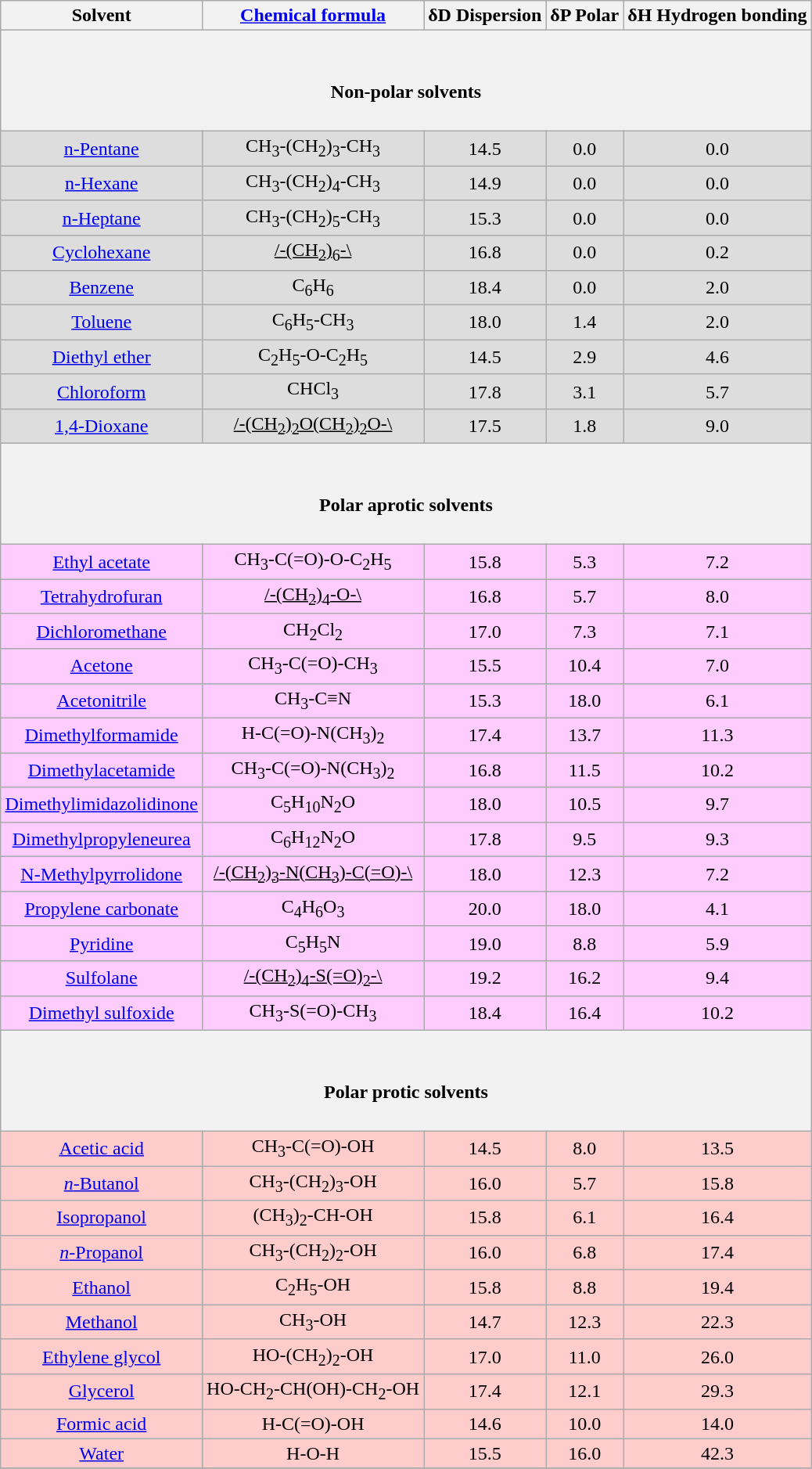<table class="wikitable sortable" style="margin:auto; text-align:center;">
<tr>
<th>Solvent</th>
<th><a href='#'>Chemical formula</a></th>
<th>δD Dispersion</th>
<th>δP Polar</th>
<th>δH Hydrogen bonding<br></th>
</tr>
<tr style="background:#ddd;height: 50px;vertical-align:top">
<th colspan="5"><br><h4>Non-polar solvents</h4></th>
</tr>
<tr style="background:#ddd;">
<td><a href='#'>n-Pentane</a></td>
<td>CH<sub>3</sub>-(CH<sub>2</sub>)<sub>3</sub>-CH<sub>3</sub></td>
<td>14.5</td>
<td>0.0</td>
<td>0.0</td>
</tr>
<tr style="background:#ddd;">
<td><a href='#'>n-Hexane</a></td>
<td>CH<sub>3</sub>-(CH<sub>2</sub>)<sub>4</sub>-CH<sub>3</sub></td>
<td>14.9</td>
<td>0.0</td>
<td>0.0</td>
</tr>
<tr style="background:#ddd;">
<td><a href='#'>n-Heptane</a></td>
<td>CH<sub>3</sub>-(CH<sub>2</sub>)<sub>5</sub>-CH<sub>3</sub></td>
<td>15.3</td>
<td>0.0</td>
<td>0.0</td>
</tr>
<tr style="background:#ddd;">
<td><a href='#'>Cyclohexane</a></td>
<td><u>/-(CH<sub>2</sub>)<sub>6</sub>-\</u></td>
<td>16.8</td>
<td>0.0</td>
<td>0.2</td>
</tr>
<tr style="background:#ddd;">
<td><a href='#'>Benzene</a></td>
<td>C<sub>6</sub>H<sub>6</sub></td>
<td>18.4</td>
<td>0.0</td>
<td>2.0</td>
</tr>
<tr style="background:#ddd;">
<td><a href='#'>Toluene</a></td>
<td>C<sub>6</sub>H<sub>5</sub>-CH<sub>3</sub></td>
<td>18.0</td>
<td>1.4</td>
<td>2.0</td>
</tr>
<tr style="background:#ddd;">
<td><a href='#'>Diethyl ether</a></td>
<td>C<sub>2</sub>H<sub>5</sub>-O-C<sub>2</sub>H<sub>5</sub></td>
<td>14.5</td>
<td>2.9</td>
<td>4.6</td>
</tr>
<tr style="background:#ddd;">
<td><a href='#'>Chloroform</a></td>
<td>CHCl<sub>3</sub></td>
<td>17.8</td>
<td>3.1</td>
<td>5.7</td>
</tr>
<tr style="background:#ddd;">
<td><a href='#'>1,4-Dioxane</a></td>
<td><u>/-(CH<sub>2</sub>)<sub>2</sub>O(CH<sub>2</sub>)<sub>2</sub>O-\</u></td>
<td>17.5</td>
<td>1.8</td>
<td>9.0</td>
</tr>
<tr style="background:#fcf;height: 50px;vertical-align:top">
<th colspan="5"><br><h4>Polar aprotic solvents</h4></th>
</tr>
<tr style="background:#fcf;">
<td><a href='#'>Ethyl acetate</a></td>
<td>CH<sub>3</sub>-C(=O)-O-C<sub>2</sub>H<sub>5</sub></td>
<td>15.8</td>
<td>5.3</td>
<td>7.2</td>
</tr>
<tr style="background:#fcf;">
<td><a href='#'>Tetrahydrofuran</a></td>
<td><u>/-(CH<sub>2</sub>)<sub>4</sub>-O-\</u></td>
<td>16.8</td>
<td>5.7</td>
<td>8.0</td>
</tr>
<tr style="background:#fcf;">
<td><a href='#'>Dichloromethane</a></td>
<td>CH<sub>2</sub>Cl<sub>2</sub></td>
<td>17.0</td>
<td>7.3</td>
<td>7.1</td>
</tr>
<tr style="background:#fcf;">
<td><a href='#'>Acetone</a></td>
<td>CH<sub>3</sub>-C(=O)-CH<sub>3</sub></td>
<td>15.5</td>
<td>10.4</td>
<td>7.0</td>
</tr>
<tr style="background:#fcf;">
<td><a href='#'>Acetonitrile</a></td>
<td>CH<sub>3</sub>-C≡N</td>
<td>15.3</td>
<td>18.0</td>
<td>6.1</td>
</tr>
<tr style="background:#fcf;">
<td><a href='#'>Dimethylformamide</a></td>
<td>H-C(=O)-N(CH<sub>3</sub>)<sub>2</sub></td>
<td>17.4</td>
<td>13.7</td>
<td>11.3</td>
</tr>
<tr style="background:#fcf;">
<td><a href='#'>Dimethylacetamide</a></td>
<td>CH<sub>3</sub>-C(=O)-N(CH<sub>3</sub>)<sub>2</sub></td>
<td>16.8</td>
<td>11.5</td>
<td>10.2</td>
</tr>
<tr style="background:#fcf;">
<td><a href='#'>Dimethylimidazolidinone</a></td>
<td>C<sub>5</sub>H<sub>10</sub>N<sub>2</sub>O</td>
<td>18.0</td>
<td>10.5</td>
<td>9.7</td>
</tr>
<tr style="background:#fcf;">
<td><a href='#'>Dimethylpropyleneurea</a></td>
<td>C<sub>6</sub>H<sub>12</sub>N<sub>2</sub>O</td>
<td>17.8</td>
<td>9.5</td>
<td>9.3</td>
</tr>
<tr style="background:#fcf;">
<td><a href='#'>N-Methylpyrrolidone</a></td>
<td><u>/-(CH<sub>2</sub>)<sub>3</sub>-N(CH<sub>3</sub>)-C(=O)-\</u></td>
<td>18.0</td>
<td>12.3</td>
<td>7.2</td>
</tr>
<tr style="background:#fcf;">
<td><a href='#'>Propylene carbonate</a></td>
<td>C<sub>4</sub>H<sub>6</sub>O<sub>3</sub></td>
<td>20.0</td>
<td>18.0</td>
<td>4.1</td>
</tr>
<tr style="background:#fcf;">
<td><a href='#'>Pyridine</a></td>
<td>C<sub>5</sub>H<sub>5</sub>N</td>
<td>19.0</td>
<td>8.8</td>
<td>5.9</td>
</tr>
<tr style="background:#fcf;">
<td><a href='#'>Sulfolane</a></td>
<td><u>/-(CH<sub>2</sub>)<sub>4</sub>-S(=O)<sub>2</sub>-\</u></td>
<td>19.2</td>
<td>16.2</td>
<td>9.4</td>
</tr>
<tr style="background:#fcf;">
<td><a href='#'>Dimethyl sulfoxide</a></td>
<td>CH<sub>3</sub>-S(=O)-CH<sub>3</sub></td>
<td>18.4</td>
<td>16.4</td>
<td>10.2</td>
</tr>
<tr style="background:#fcc;height: 50px;vertical-align:top">
<th colspan="5"><br><h4>Polar protic solvents</h4></th>
</tr>
<tr style="background:#fcc;">
<td><a href='#'>Acetic acid</a></td>
<td>CH<sub>3</sub>-C(=O)-OH</td>
<td>14.5</td>
<td>8.0</td>
<td>13.5</td>
</tr>
<tr style="background:#fcc;">
<td><a href='#'><em>n</em>-Butanol</a></td>
<td>CH<sub>3</sub>-(CH<sub>2</sub>)<sub>3</sub>-OH</td>
<td>16.0</td>
<td>5.7</td>
<td>15.8</td>
</tr>
<tr style="background:#fcc;">
<td><a href='#'>Isopropanol</a></td>
<td>(CH<sub>3</sub>)<sub>2</sub>-CH-OH</td>
<td>15.8</td>
<td>6.1</td>
<td>16.4</td>
</tr>
<tr style="background:#fcc;">
<td><a href='#'><em>n</em>-Propanol</a></td>
<td>CH<sub>3</sub>-(CH<sub>2</sub>)<sub>2</sub>-OH</td>
<td>16.0</td>
<td>6.8</td>
<td>17.4</td>
</tr>
<tr style="background:#fcc;">
<td><a href='#'>Ethanol</a></td>
<td>C<sub>2</sub>H<sub>5</sub>-OH</td>
<td>15.8</td>
<td>8.8</td>
<td>19.4</td>
</tr>
<tr style="background:#fcc;">
<td><a href='#'>Methanol</a></td>
<td>CH<sub>3</sub>-OH</td>
<td>14.7</td>
<td>12.3</td>
<td>22.3</td>
</tr>
<tr style="background:#fcc;">
<td><a href='#'>Ethylene glycol</a></td>
<td>HO-(CH<sub>2</sub>)<sub>2</sub>-OH</td>
<td>17.0</td>
<td>11.0</td>
<td>26.0</td>
</tr>
<tr style="background:#fcc;">
<td><a href='#'>Glycerol</a></td>
<td>HO-CH<sub>2</sub>-CH(OH)-CH<sub>2</sub>-OH</td>
<td>17.4</td>
<td>12.1</td>
<td>29.3</td>
</tr>
<tr style="background:#fcc;">
<td><a href='#'>Formic acid</a></td>
<td>H-C(=O)-OH</td>
<td>14.6</td>
<td>10.0</td>
<td>14.0</td>
</tr>
<tr style="background:#fcc;">
<td><a href='#'>Water</a></td>
<td>H-O-H</td>
<td>15.5</td>
<td>16.0</td>
<td>42.3</td>
</tr>
<tr>
</tr>
</table>
